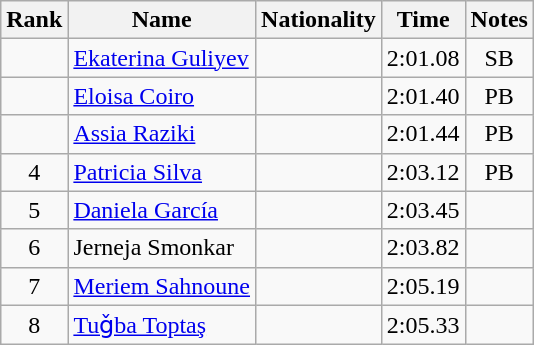<table class="wikitable sortable" style="text-align:center">
<tr>
<th>Rank</th>
<th>Name</th>
<th>Nationality</th>
<th>Time</th>
<th>Notes</th>
</tr>
<tr>
<td></td>
<td align=left><a href='#'>Ekaterina Guliyev</a></td>
<td align=left></td>
<td>2:01.08</td>
<td>SB</td>
</tr>
<tr>
<td></td>
<td align=left><a href='#'>Eloisa Coiro</a></td>
<td align=left></td>
<td>2:01.40</td>
<td>PB</td>
</tr>
<tr>
<td></td>
<td align=left><a href='#'>Assia Raziki</a></td>
<td align=left></td>
<td>2:01.44</td>
<td>PB</td>
</tr>
<tr>
<td>4</td>
<td align=left><a href='#'>Patricia Silva</a></td>
<td align=left></td>
<td>2:03.12</td>
<td>PB</td>
</tr>
<tr>
<td>5</td>
<td align=left><a href='#'>Daniela García</a></td>
<td align=left></td>
<td>2:03.45</td>
<td></td>
</tr>
<tr>
<td>6</td>
<td align=left>Jerneja Smonkar</td>
<td align=left></td>
<td>2:03.82</td>
<td></td>
</tr>
<tr>
<td>7</td>
<td align=left><a href='#'>Meriem Sahnoune</a></td>
<td align=left></td>
<td>2:05.19</td>
<td></td>
</tr>
<tr>
<td>8</td>
<td align=left><a href='#'>Tuǧba Toptaş</a></td>
<td align=left></td>
<td>2:05.33</td>
<td></td>
</tr>
</table>
